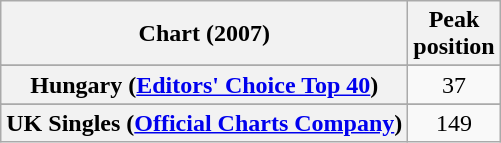<table class="wikitable sortable plainrowheaders" style="text-align:center">
<tr>
<th scope="col">Chart (2007)</th>
<th scope="col">Peak<br>position</th>
</tr>
<tr>
</tr>
<tr>
</tr>
<tr>
</tr>
<tr>
</tr>
<tr>
</tr>
<tr>
</tr>
<tr>
</tr>
<tr>
<th scope="row">Hungary (<a href='#'>Editors' Choice Top 40</a>)</th>
<td>37</td>
</tr>
<tr>
</tr>
<tr>
</tr>
<tr>
<th scope="row">UK Singles (<a href='#'>Official Charts Company</a>)</th>
<td>149</td>
</tr>
</table>
